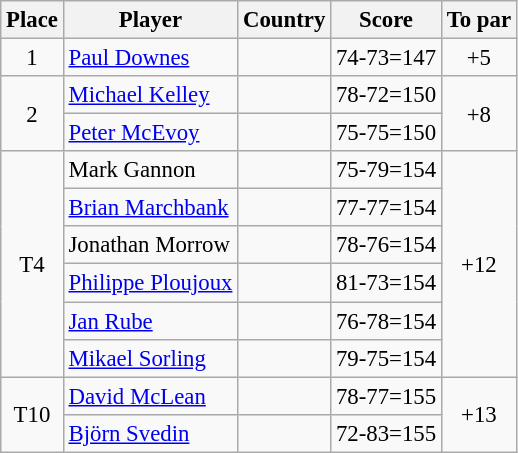<table class="wikitable" style="font-size:95%;">
<tr>
<th>Place</th>
<th>Player</th>
<th>Country</th>
<th>Score</th>
<th>To par</th>
</tr>
<tr>
<td align=center>1</td>
<td><a href='#'>Paul Downes</a></td>
<td></td>
<td align=center>74-73=147</td>
<td align=center>+5</td>
</tr>
<tr>
<td rowspan="2" align="center">2</td>
<td><a href='#'>Michael Kelley</a></td>
<td></td>
<td align=center>78-72=150</td>
<td rowspan="2" align=center>+8</td>
</tr>
<tr>
<td><a href='#'>Peter McEvoy</a></td>
<td></td>
<td>75-75=150</td>
</tr>
<tr>
<td rowspan="6" align="center">T4</td>
<td>Mark Gannon</td>
<td></td>
<td align="center">75-79=154</td>
<td rowspan="6" align="center">+12</td>
</tr>
<tr>
<td><a href='#'>Brian Marchbank</a></td>
<td></td>
<td align=center>77-77=154</td>
</tr>
<tr>
<td>Jonathan Morrow</td>
<td></td>
<td>78-76=154</td>
</tr>
<tr>
<td><a href='#'>Philippe Ploujoux</a></td>
<td></td>
<td>81-73=154</td>
</tr>
<tr>
<td><a href='#'>Jan Rube</a></td>
<td></td>
<td>76-78=154</td>
</tr>
<tr>
<td><a href='#'>Mikael Sorling</a></td>
<td></td>
<td>79-75=154</td>
</tr>
<tr>
<td rowspan="2" align="center">T10</td>
<td><a href='#'>David McLean</a></td>
<td></td>
<td align="center">78-77=155</td>
<td rowspan="2" align="center">+13</td>
</tr>
<tr>
<td><a href='#'>Björn Svedin</a></td>
<td></td>
<td>72-83=155</td>
</tr>
</table>
